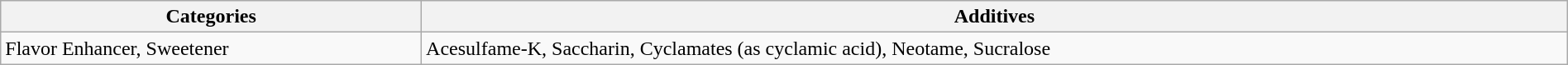<table class="wikitable" style="width: 100%;">
<tr>
<th>Categories</th>
<th>Additives</th>
</tr>
<tr>
<td>Flavor Enhancer, Sweetener</td>
<td>Acesulfame-K, Saccharin, Cyclamates (as cyclamic acid), Neotame, Sucralose</td>
</tr>
</table>
